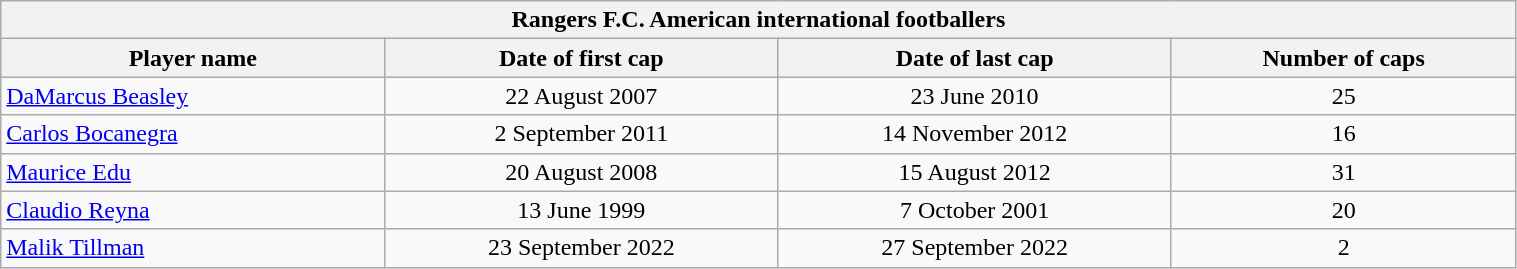<table class="wikitable plainrowheaders" style="width: 80%;">
<tr>
<th colspan=5>Rangers F.C. American international footballers </th>
</tr>
<tr>
<th scope="col">Player name</th>
<th scope="col">Date of first cap</th>
<th scope="col">Date of last cap</th>
<th scope="col">Number of caps</th>
</tr>
<tr>
<td><a href='#'>DaMarcus Beasley</a></td>
<td align="center">22 August 2007</td>
<td align="center">23 June 2010</td>
<td align="center">25</td>
</tr>
<tr>
<td><a href='#'>Carlos Bocanegra</a></td>
<td align="center">2 September 2011</td>
<td align="center">14 November 2012</td>
<td align="center">16</td>
</tr>
<tr>
<td><a href='#'>Maurice Edu</a></td>
<td align="center">20 August 2008</td>
<td align="center">15 August 2012</td>
<td align="center">31</td>
</tr>
<tr>
<td><a href='#'>Claudio Reyna</a></td>
<td align="center">13 June 1999</td>
<td align="center">7 October 2001</td>
<td align="center">20</td>
</tr>
<tr>
<td><a href='#'>Malik Tillman</a></td>
<td align="center">23 September 2022</td>
<td align="center">27 September 2022</td>
<td align="center">2</td>
</tr>
</table>
